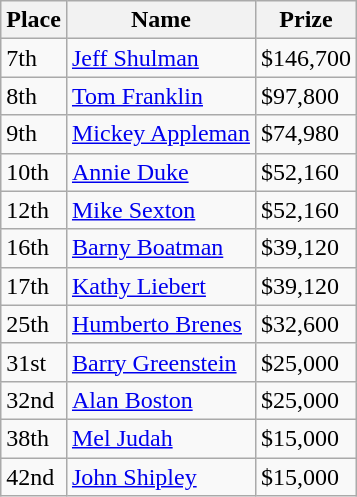<table class="wikitable">
<tr>
<th bgcolor="#FFEBAD">Place</th>
<th bgcolor="#FFEBAD">Name</th>
<th bgcolor="#FFEBAD">Prize</th>
</tr>
<tr>
<td>7th</td>
<td><a href='#'>Jeff Shulman</a></td>
<td>$146,700</td>
</tr>
<tr>
<td>8th</td>
<td><a href='#'>Tom Franklin</a></td>
<td>$97,800</td>
</tr>
<tr>
<td>9th</td>
<td><a href='#'>Mickey Appleman</a></td>
<td>$74,980</td>
</tr>
<tr>
<td>10th</td>
<td><a href='#'>Annie Duke</a></td>
<td>$52,160</td>
</tr>
<tr>
<td>12th</td>
<td><a href='#'>Mike Sexton</a></td>
<td>$52,160</td>
</tr>
<tr>
<td>16th</td>
<td><a href='#'>Barny Boatman</a></td>
<td>$39,120</td>
</tr>
<tr>
<td>17th</td>
<td><a href='#'>Kathy Liebert</a></td>
<td>$39,120</td>
</tr>
<tr>
<td>25th</td>
<td><a href='#'>Humberto Brenes</a></td>
<td>$32,600</td>
</tr>
<tr>
<td>31st</td>
<td><a href='#'>Barry Greenstein</a></td>
<td>$25,000</td>
</tr>
<tr>
<td>32nd</td>
<td><a href='#'>Alan Boston</a></td>
<td>$25,000</td>
</tr>
<tr>
<td>38th</td>
<td><a href='#'>Mel Judah</a></td>
<td>$15,000</td>
</tr>
<tr>
<td>42nd</td>
<td><a href='#'>John Shipley</a></td>
<td>$15,000</td>
</tr>
</table>
